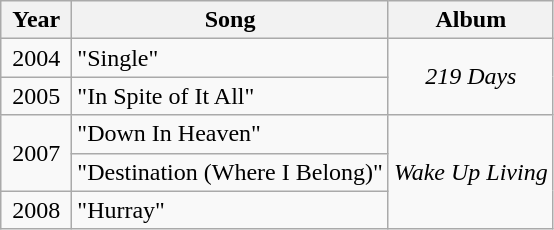<table class="wikitable">
<tr>
<th width="40">Year</th>
<th>Song</th>
<th>Album</th>
</tr>
<tr>
<td style="text-align:center;">2004</td>
<td>"Single"</td>
<td style="text-align:center;" rowspan="2"><em>219 Days</em></td>
</tr>
<tr>
<td style="text-align:center;">2005</td>
<td>"In Spite of It All"</td>
</tr>
<tr>
<td style="text-align:center;" rowspan="2">2007</td>
<td>"Down In Heaven"</td>
<td style="text-align:center;" rowspan="3"><em>Wake Up Living</em></td>
</tr>
<tr>
<td>"Destination (Where I Belong)"</td>
</tr>
<tr>
<td style="text-align:center;">2008</td>
<td>"Hurray"</td>
</tr>
</table>
